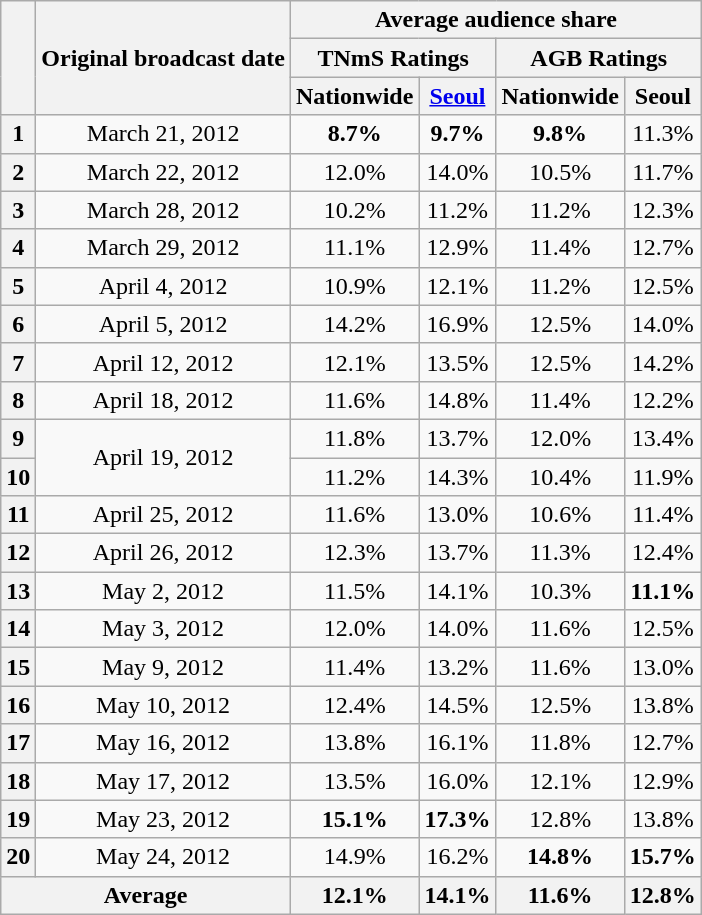<table class="wikitable" style="text-align:center">
<tr>
<th rowspan="3"></th>
<th rowspan="3">Original broadcast date</th>
<th colspan="4">Average audience share</th>
</tr>
<tr>
<th colspan="2">TNmS Ratings</th>
<th colspan="2">AGB Ratings</th>
</tr>
<tr>
<th>Nationwide</th>
<th><a href='#'>Seoul</a></th>
<th>Nationwide</th>
<th>Seoul</th>
</tr>
<tr>
<th>1</th>
<td>March 21, 2012</td>
<td><span><strong>8.7%</strong></span></td>
<td><span><strong>9.7%</strong></span></td>
<td><span><strong>9.8%</strong></span></td>
<td>11.3%</td>
</tr>
<tr>
<th>2</th>
<td>March 22, 2012</td>
<td>12.0%</td>
<td>14.0%</td>
<td>10.5%</td>
<td>11.7%</td>
</tr>
<tr>
<th>3</th>
<td>March 28, 2012</td>
<td>10.2%</td>
<td>11.2%</td>
<td>11.2%</td>
<td>12.3%</td>
</tr>
<tr>
<th>4</th>
<td>March 29, 2012</td>
<td>11.1%</td>
<td>12.9%</td>
<td>11.4%</td>
<td>12.7%</td>
</tr>
<tr>
<th>5</th>
<td>April 4, 2012</td>
<td>10.9%</td>
<td>12.1%</td>
<td>11.2%</td>
<td>12.5%</td>
</tr>
<tr>
<th>6</th>
<td>April 5, 2012</td>
<td>14.2%</td>
<td>16.9%</td>
<td>12.5%</td>
<td>14.0%</td>
</tr>
<tr>
<th>7</th>
<td>April 12, 2012</td>
<td>12.1%</td>
<td>13.5%</td>
<td>12.5%</td>
<td>14.2%</td>
</tr>
<tr>
<th>8</th>
<td>April 18, 2012</td>
<td>11.6%</td>
<td>14.8%</td>
<td>11.4%</td>
<td>12.2%</td>
</tr>
<tr>
<th>9</th>
<td rowspan="2">April 19, 2012</td>
<td>11.8%</td>
<td>13.7%</td>
<td>12.0%</td>
<td>13.4%</td>
</tr>
<tr>
<th>10</th>
<td>11.2%</td>
<td>14.3%</td>
<td>10.4%</td>
<td>11.9%</td>
</tr>
<tr>
<th>11</th>
<td>April 25, 2012</td>
<td>11.6%</td>
<td>13.0%</td>
<td>10.6%</td>
<td>11.4%</td>
</tr>
<tr>
<th>12</th>
<td>April 26, 2012</td>
<td>12.3%</td>
<td>13.7%</td>
<td>11.3%</td>
<td>12.4%</td>
</tr>
<tr>
<th>13</th>
<td>May 2, 2012</td>
<td>11.5%</td>
<td>14.1%</td>
<td>10.3%</td>
<td><span><strong>11.1%</strong></span></td>
</tr>
<tr>
<th>14</th>
<td>May 3, 2012</td>
<td>12.0%</td>
<td>14.0%</td>
<td>11.6%</td>
<td>12.5%</td>
</tr>
<tr>
<th>15</th>
<td>May 9, 2012</td>
<td>11.4%</td>
<td>13.2%</td>
<td>11.6%</td>
<td>13.0%</td>
</tr>
<tr>
<th>16</th>
<td>May 10, 2012</td>
<td>12.4%</td>
<td>14.5%</td>
<td>12.5%</td>
<td>13.8%</td>
</tr>
<tr>
<th>17</th>
<td>May 16, 2012</td>
<td>13.8%</td>
<td>16.1%</td>
<td>11.8%</td>
<td>12.7%</td>
</tr>
<tr>
<th>18</th>
<td>May 17, 2012</td>
<td>13.5%</td>
<td>16.0%</td>
<td>12.1%</td>
<td>12.9%</td>
</tr>
<tr>
<th>19</th>
<td>May 23, 2012</td>
<td><span><strong>15.1%</strong></span></td>
<td><span><strong>17.3%</strong></span></td>
<td>12.8%</td>
<td>13.8%</td>
</tr>
<tr>
<th>20</th>
<td>May 24, 2012</td>
<td>14.9%</td>
<td>16.2%</td>
<td><span><strong>14.8%</strong></span></td>
<td><span><strong>15.7%</strong></span></td>
</tr>
<tr>
<th colspan=2>Average</th>
<th>12.1%</th>
<th>14.1%</th>
<th>11.6%</th>
<th>12.8%</th>
</tr>
</table>
